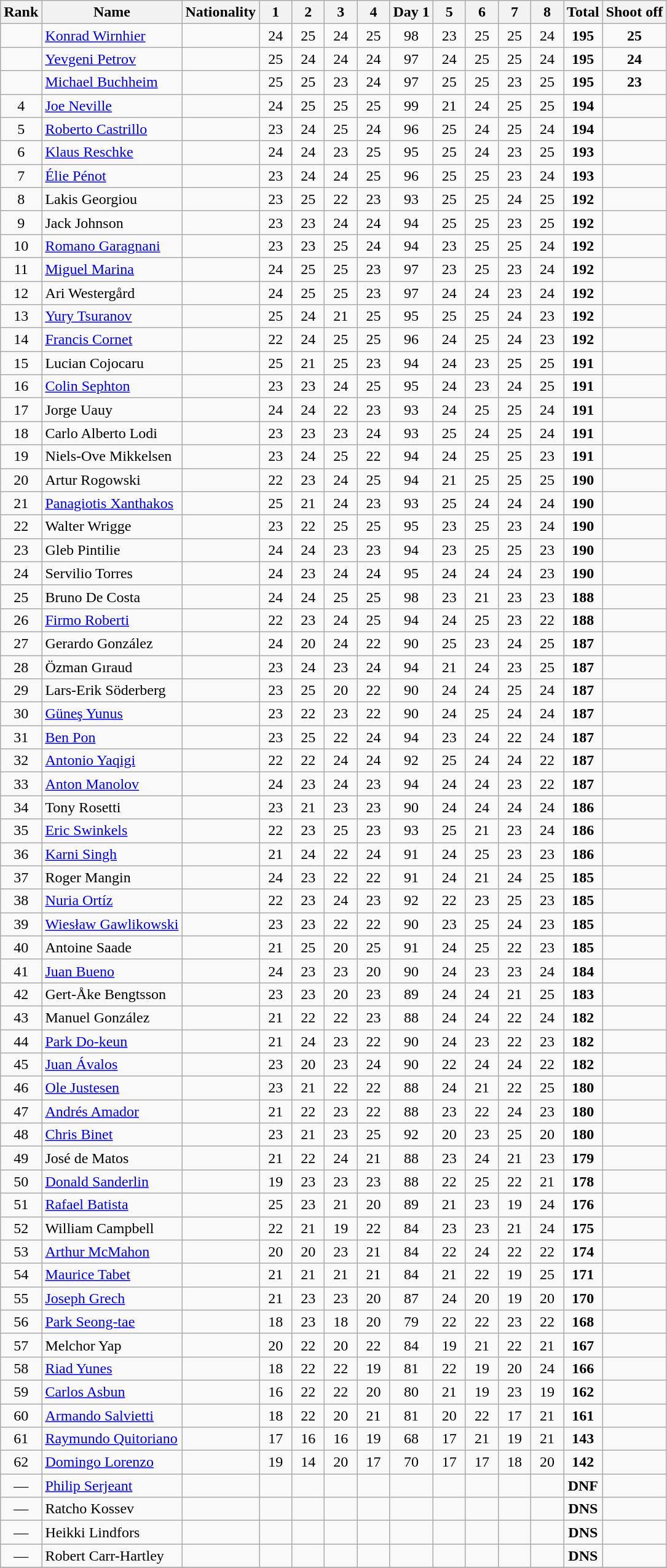<table class="wikitable sortable" style="text-align: center">
<tr>
<th>Rank</th>
<th>Name</th>
<th>Nationality</th>
<th class="unsortable" style="width: 28px">1</th>
<th class="unsortable" style="width: 28px">2</th>
<th class="unsortable" style="width: 28px">3</th>
<th class="unsortable" style="width: 28px">4</th>
<th>Day 1</th>
<th class="unsortable" style="width: 28px">5</th>
<th class="unsortable" style="width: 28px">6</th>
<th class="unsortable" style="width: 28px">7</th>
<th class="unsortable" style="width: 28px">8</th>
<th>Total</th>
<th>Shoot off</th>
</tr>
<tr>
<td></td>
<td style="text-align: left"><a href='#'>Konrad Wirnhier</a></td>
<td style="text-align: left"></td>
<td>24</td>
<td>25</td>
<td>24</td>
<td>25</td>
<td>98</td>
<td>23</td>
<td>25</td>
<td>25</td>
<td>24</td>
<td><strong>195</strong></td>
<td><strong>25</strong></td>
</tr>
<tr>
<td></td>
<td style="text-align: left"><a href='#'>Yevgeni Petrov</a></td>
<td style="text-align: left"></td>
<td>25</td>
<td>24</td>
<td>24</td>
<td>24</td>
<td>97</td>
<td>24</td>
<td>25</td>
<td>25</td>
<td>24</td>
<td><strong>195</strong></td>
<td><strong>24</strong></td>
</tr>
<tr>
<td></td>
<td style="text-align: left"><a href='#'>Michael Buchheim</a></td>
<td style="text-align: left"></td>
<td>25</td>
<td>25</td>
<td>23</td>
<td>24</td>
<td>97</td>
<td>25</td>
<td>25</td>
<td>23</td>
<td>25</td>
<td><strong>195</strong></td>
<td><strong>23</strong></td>
</tr>
<tr>
<td>4</td>
<td style="text-align: left"><a href='#'>Joe Neville</a></td>
<td style="text-align: left"></td>
<td>24</td>
<td>25</td>
<td>25</td>
<td>25</td>
<td>99</td>
<td>21</td>
<td>24</td>
<td>25</td>
<td>25</td>
<td><strong>194</strong></td>
<td></td>
</tr>
<tr>
<td>5</td>
<td style="text-align: left"><a href='#'>Roberto Castrillo</a></td>
<td style="text-align: left"></td>
<td>23</td>
<td>24</td>
<td>25</td>
<td>24</td>
<td>96</td>
<td>25</td>
<td>24</td>
<td>25</td>
<td>24</td>
<td><strong>194</strong></td>
<td></td>
</tr>
<tr>
<td>6</td>
<td style="text-align: left"><a href='#'>Klaus Reschke</a></td>
<td style="text-align: left"></td>
<td>24</td>
<td>24</td>
<td>23</td>
<td>25</td>
<td>95</td>
<td>25</td>
<td>24</td>
<td>23</td>
<td>25</td>
<td><strong>193</strong></td>
<td></td>
</tr>
<tr>
<td>7</td>
<td style="text-align: left"><a href='#'>Élie Pénot</a></td>
<td style="text-align: left"></td>
<td>23</td>
<td>24</td>
<td>24</td>
<td>25</td>
<td>96</td>
<td>25</td>
<td>25</td>
<td>23</td>
<td>24</td>
<td><strong>193</strong></td>
<td></td>
</tr>
<tr>
<td>8</td>
<td style="text-align: left">Lakis Georgiou</td>
<td style="text-align: left"></td>
<td>23</td>
<td>25</td>
<td>22</td>
<td>23</td>
<td>93</td>
<td>25</td>
<td>25</td>
<td>24</td>
<td>25</td>
<td><strong>192</strong></td>
<td></td>
</tr>
<tr>
<td>9</td>
<td style="text-align: left">Jack Johnson</td>
<td style="text-align: left"></td>
<td>23</td>
<td>23</td>
<td>24</td>
<td>24</td>
<td>94</td>
<td>25</td>
<td>25</td>
<td>23</td>
<td>25</td>
<td><strong>192</strong></td>
<td></td>
</tr>
<tr>
<td>10</td>
<td style="text-align: left"><a href='#'>Romano Garagnani</a></td>
<td style="text-align: left"></td>
<td>23</td>
<td>23</td>
<td>25</td>
<td>24</td>
<td>94</td>
<td>23</td>
<td>25</td>
<td>25</td>
<td>24</td>
<td><strong>192</strong></td>
<td></td>
</tr>
<tr>
<td>11</td>
<td style="text-align: left"><a href='#'>Miguel Marina</a></td>
<td style="text-align: left"></td>
<td>24</td>
<td>25</td>
<td>25</td>
<td>23</td>
<td>97</td>
<td>23</td>
<td>25</td>
<td>23</td>
<td>24</td>
<td><strong>192</strong></td>
<td></td>
</tr>
<tr>
<td>12</td>
<td style="text-align: left">Ari Westergård</td>
<td style="text-align: left"></td>
<td>24</td>
<td>25</td>
<td>25</td>
<td>23</td>
<td>97</td>
<td>24</td>
<td>24</td>
<td>23</td>
<td>24</td>
<td><strong>192</strong></td>
<td></td>
</tr>
<tr>
<td>13</td>
<td style="text-align: left"><a href='#'>Yury Tsuranov</a></td>
<td style="text-align: left"></td>
<td>25</td>
<td>24</td>
<td>21</td>
<td>25</td>
<td>95</td>
<td>25</td>
<td>25</td>
<td>24</td>
<td>23</td>
<td><strong>192</strong></td>
<td></td>
</tr>
<tr>
<td>14</td>
<td style="text-align: left"><a href='#'>Francis Cornet</a></td>
<td style="text-align: left"></td>
<td>22</td>
<td>24</td>
<td>25</td>
<td>25</td>
<td>96</td>
<td>24</td>
<td>25</td>
<td>24</td>
<td>23</td>
<td><strong>192</strong></td>
<td></td>
</tr>
<tr>
<td>15</td>
<td style="text-align: left">Lucian Cojocaru</td>
<td style="text-align: left"></td>
<td>25</td>
<td>21</td>
<td>25</td>
<td>23</td>
<td>94</td>
<td>24</td>
<td>23</td>
<td>25</td>
<td>25</td>
<td><strong>191</strong></td>
<td></td>
</tr>
<tr>
<td>16</td>
<td style="text-align: left"><a href='#'>Colin Sephton</a></td>
<td style="text-align: left"></td>
<td>23</td>
<td>23</td>
<td>24</td>
<td>25</td>
<td>95</td>
<td>24</td>
<td>23</td>
<td>24</td>
<td>25</td>
<td><strong>191</strong></td>
<td></td>
</tr>
<tr>
<td>17</td>
<td style="text-align: left">Jorge Uauy</td>
<td style="text-align: left"></td>
<td>24</td>
<td>24</td>
<td>22</td>
<td>23</td>
<td>93</td>
<td>24</td>
<td>25</td>
<td>25</td>
<td>24</td>
<td><strong>191</strong></td>
<td></td>
</tr>
<tr>
<td>18</td>
<td style="text-align: left">Carlo Alberto Lodi</td>
<td style="text-align: left"></td>
<td>23</td>
<td>23</td>
<td>23</td>
<td>24</td>
<td>93</td>
<td>25</td>
<td>24</td>
<td>25</td>
<td>24</td>
<td><strong>191</strong></td>
<td></td>
</tr>
<tr>
<td>19</td>
<td style="text-align: left">Niels-Ove Mikkelsen</td>
<td style="text-align: left"></td>
<td>23</td>
<td>24</td>
<td>25</td>
<td>22</td>
<td>94</td>
<td>24</td>
<td>25</td>
<td>25</td>
<td>23</td>
<td><strong>191</strong></td>
<td></td>
</tr>
<tr>
<td>20</td>
<td style="text-align: left">Artur Rogowski</td>
<td style="text-align: left"></td>
<td>22</td>
<td>23</td>
<td>24</td>
<td>25</td>
<td>94</td>
<td>21</td>
<td>25</td>
<td>25</td>
<td>25</td>
<td><strong>190</strong></td>
<td></td>
</tr>
<tr>
<td>21</td>
<td style="text-align: left"><a href='#'>Panagiotis Xanthakos</a></td>
<td style="text-align: left"></td>
<td>25</td>
<td>21</td>
<td>24</td>
<td>23</td>
<td>93</td>
<td>25</td>
<td>24</td>
<td>24</td>
<td>24</td>
<td><strong>190</strong></td>
<td></td>
</tr>
<tr>
<td>22</td>
<td style="text-align: left">Walter Wrigge</td>
<td style="text-align: left"></td>
<td>23</td>
<td>22</td>
<td>25</td>
<td>25</td>
<td>95</td>
<td>23</td>
<td>25</td>
<td>23</td>
<td>24</td>
<td><strong>190</strong></td>
<td></td>
</tr>
<tr>
<td>23</td>
<td style="text-align: left">Gleb Pintilie</td>
<td style="text-align: left"></td>
<td>24</td>
<td>24</td>
<td>23</td>
<td>23</td>
<td>94</td>
<td>23</td>
<td>25</td>
<td>25</td>
<td>23</td>
<td><strong>190</strong></td>
<td></td>
</tr>
<tr>
<td>24</td>
<td style="text-align: left">Servilio Torres</td>
<td style="text-align: left"></td>
<td>24</td>
<td>23</td>
<td>24</td>
<td>24</td>
<td>95</td>
<td>24</td>
<td>24</td>
<td>24</td>
<td>23</td>
<td><strong>190</strong></td>
<td></td>
</tr>
<tr>
<td>25</td>
<td style="text-align: left">Bruno De Costa</td>
<td style="text-align: left"></td>
<td>24</td>
<td>24</td>
<td>25</td>
<td>25</td>
<td>98</td>
<td>23</td>
<td>21</td>
<td>23</td>
<td>23</td>
<td><strong>188</strong></td>
<td></td>
</tr>
<tr>
<td>26</td>
<td style="text-align: left"><a href='#'>Firmo Roberti</a></td>
<td style="text-align: left"></td>
<td>22</td>
<td>23</td>
<td>24</td>
<td>25</td>
<td>94</td>
<td>24</td>
<td>25</td>
<td>23</td>
<td>22</td>
<td><strong>188</strong></td>
<td></td>
</tr>
<tr>
<td>27</td>
<td style="text-align: left">Gerardo González</td>
<td style="text-align: left"></td>
<td>24</td>
<td>20</td>
<td>24</td>
<td>22</td>
<td>90</td>
<td>25</td>
<td>23</td>
<td>24</td>
<td>25</td>
<td><strong>187</strong></td>
<td></td>
</tr>
<tr>
<td>28</td>
<td style="text-align: left">Özman Gıraud</td>
<td style="text-align: left"></td>
<td>23</td>
<td>24</td>
<td>23</td>
<td>24</td>
<td>94</td>
<td>21</td>
<td>24</td>
<td>23</td>
<td>25</td>
<td><strong>187</strong></td>
<td></td>
</tr>
<tr>
<td>29</td>
<td style="text-align: left">Lars-Erik Söderberg</td>
<td style="text-align: left"></td>
<td>23</td>
<td>25</td>
<td>20</td>
<td>22</td>
<td>90</td>
<td>24</td>
<td>24</td>
<td>25</td>
<td>24</td>
<td><strong>187</strong></td>
<td></td>
</tr>
<tr>
<td>30</td>
<td style="text-align: left"><a href='#'>Güneş Yunus</a></td>
<td style="text-align: left"></td>
<td>23</td>
<td>22</td>
<td>23</td>
<td>22</td>
<td>90</td>
<td>24</td>
<td>25</td>
<td>24</td>
<td>24</td>
<td><strong>187</strong></td>
<td></td>
</tr>
<tr>
<td>31</td>
<td style="text-align: left"><a href='#'>Ben Pon</a></td>
<td style="text-align: left"></td>
<td>23</td>
<td>25</td>
<td>22</td>
<td>24</td>
<td>94</td>
<td>23</td>
<td>24</td>
<td>22</td>
<td>24</td>
<td><strong>187</strong></td>
<td></td>
</tr>
<tr>
<td>32</td>
<td style="text-align: left"><a href='#'>Antonio Yaqigi</a></td>
<td style="text-align: left"></td>
<td>22</td>
<td>22</td>
<td>24</td>
<td>24</td>
<td>92</td>
<td>25</td>
<td>24</td>
<td>24</td>
<td>22</td>
<td><strong>187</strong></td>
<td></td>
</tr>
<tr>
<td>33</td>
<td style="text-align: left"><a href='#'>Anton Manolov</a></td>
<td style="text-align: left"></td>
<td>24</td>
<td>23</td>
<td>24</td>
<td>23</td>
<td>94</td>
<td>24</td>
<td>24</td>
<td>23</td>
<td>22</td>
<td><strong>187</strong></td>
<td></td>
</tr>
<tr>
<td>34</td>
<td style="text-align: left">Tony Rosetti</td>
<td style="text-align: left"></td>
<td>23</td>
<td>21</td>
<td>23</td>
<td>23</td>
<td>90</td>
<td>24</td>
<td>24</td>
<td>24</td>
<td>24</td>
<td><strong>186</strong></td>
<td></td>
</tr>
<tr>
<td>35</td>
<td style="text-align: left"><a href='#'>Eric Swinkels</a></td>
<td style="text-align: left"></td>
<td>22</td>
<td>23</td>
<td>25</td>
<td>23</td>
<td>93</td>
<td>25</td>
<td>21</td>
<td>23</td>
<td>24</td>
<td><strong>186</strong></td>
<td></td>
</tr>
<tr>
<td>36</td>
<td style="text-align: left"><a href='#'>Karni Singh</a></td>
<td style="text-align: left"></td>
<td>21</td>
<td>24</td>
<td>22</td>
<td>24</td>
<td>91</td>
<td>24</td>
<td>25</td>
<td>23</td>
<td>23</td>
<td><strong>186</strong></td>
<td></td>
</tr>
<tr>
<td>37</td>
<td style="text-align: left">Roger Mangin</td>
<td style="text-align: left"></td>
<td>24</td>
<td>23</td>
<td>22</td>
<td>22</td>
<td>91</td>
<td>24</td>
<td>21</td>
<td>24</td>
<td>25</td>
<td><strong>185</strong></td>
<td></td>
</tr>
<tr>
<td>38</td>
<td style="text-align: left"><a href='#'>Nuria Ortíz</a></td>
<td style="text-align: left"></td>
<td>22</td>
<td>23</td>
<td>24</td>
<td>23</td>
<td>92</td>
<td>22</td>
<td>23</td>
<td>25</td>
<td>23</td>
<td><strong>185</strong></td>
<td></td>
</tr>
<tr>
<td>39</td>
<td style="text-align: left"><a href='#'>Wiesław Gawlikowski</a></td>
<td style="text-align: left"></td>
<td>23</td>
<td>23</td>
<td>22</td>
<td>22</td>
<td>90</td>
<td>23</td>
<td>25</td>
<td>24</td>
<td>23</td>
<td><strong>185</strong></td>
<td></td>
</tr>
<tr>
<td>40</td>
<td style="text-align: left">Antoine Saade</td>
<td style="text-align: left"></td>
<td>21</td>
<td>25</td>
<td>20</td>
<td>25</td>
<td>91</td>
<td>24</td>
<td>25</td>
<td>22</td>
<td>23</td>
<td><strong>185</strong></td>
<td></td>
</tr>
<tr>
<td>41</td>
<td style="text-align: left"><a href='#'>Juan Bueno</a></td>
<td style="text-align: left"></td>
<td>24</td>
<td>23</td>
<td>23</td>
<td>20</td>
<td>90</td>
<td>24</td>
<td>23</td>
<td>23</td>
<td>24</td>
<td><strong>184</strong></td>
<td></td>
</tr>
<tr>
<td>42</td>
<td style="text-align: left">Gert-Åke Bengtsson</td>
<td style="text-align: left"></td>
<td>23</td>
<td>23</td>
<td>20</td>
<td>23</td>
<td>89</td>
<td>24</td>
<td>24</td>
<td>21</td>
<td>25</td>
<td><strong>183</strong></td>
<td></td>
</tr>
<tr>
<td>43</td>
<td style="text-align: left">Manuel González</td>
<td style="text-align: left"></td>
<td>21</td>
<td>22</td>
<td>22</td>
<td>23</td>
<td>88</td>
<td>24</td>
<td>24</td>
<td>22</td>
<td>24</td>
<td><strong>182</strong></td>
<td></td>
</tr>
<tr>
<td>44</td>
<td style="text-align: left"><a href='#'>Park Do-keun</a></td>
<td style="text-align: left"></td>
<td>21</td>
<td>24</td>
<td>23</td>
<td>22</td>
<td>90</td>
<td>24</td>
<td>23</td>
<td>22</td>
<td>23</td>
<td><strong>182</strong></td>
<td></td>
</tr>
<tr>
<td>45</td>
<td style="text-align: left"><a href='#'>Juan Ávalos</a></td>
<td style="text-align: left"></td>
<td>23</td>
<td>20</td>
<td>23</td>
<td>24</td>
<td>90</td>
<td>22</td>
<td>24</td>
<td>24</td>
<td>22</td>
<td><strong>182</strong></td>
<td></td>
</tr>
<tr>
<td>46</td>
<td style="text-align: left"><a href='#'>Ole Justesen</a></td>
<td style="text-align: left"></td>
<td>23</td>
<td>21</td>
<td>22</td>
<td>22</td>
<td>88</td>
<td>24</td>
<td>21</td>
<td>22</td>
<td>25</td>
<td><strong>180</strong></td>
<td></td>
</tr>
<tr>
<td>47</td>
<td style="text-align: left"><a href='#'>Andrés Amador</a></td>
<td style="text-align: left"></td>
<td>21</td>
<td>22</td>
<td>23</td>
<td>22</td>
<td>88</td>
<td>23</td>
<td>22</td>
<td>24</td>
<td>23</td>
<td><strong>180</strong></td>
<td></td>
</tr>
<tr>
<td>48</td>
<td style="text-align: left"><a href='#'>Chris Binet</a></td>
<td style="text-align: left"></td>
<td>23</td>
<td>21</td>
<td>23</td>
<td>25</td>
<td>92</td>
<td>20</td>
<td>23</td>
<td>25</td>
<td>20</td>
<td><strong>180</strong></td>
<td></td>
</tr>
<tr>
<td>49</td>
<td style="text-align: left">José de Matos</td>
<td style="text-align: left"></td>
<td>21</td>
<td>22</td>
<td>24</td>
<td>21</td>
<td>88</td>
<td>23</td>
<td>24</td>
<td>21</td>
<td>23</td>
<td><strong>179</strong></td>
<td></td>
</tr>
<tr>
<td>50</td>
<td style="text-align: left"><a href='#'>Donald Sanderlin</a></td>
<td style="text-align: left"></td>
<td>19</td>
<td>23</td>
<td>23</td>
<td>23</td>
<td>88</td>
<td>22</td>
<td>25</td>
<td>22</td>
<td>21</td>
<td><strong>178</strong></td>
<td></td>
</tr>
<tr>
<td>51</td>
<td style="text-align: left"><a href='#'>Rafael Batista</a></td>
<td style="text-align: left"></td>
<td>25</td>
<td>23</td>
<td>21</td>
<td>20</td>
<td>89</td>
<td>21</td>
<td>23</td>
<td>19</td>
<td>24</td>
<td><strong>176</strong></td>
<td></td>
</tr>
<tr>
<td>52</td>
<td style="text-align: left">William Campbell</td>
<td style="text-align: left"></td>
<td>22</td>
<td>21</td>
<td>19</td>
<td>22</td>
<td>84</td>
<td>23</td>
<td>23</td>
<td>21</td>
<td>24</td>
<td><strong>175</strong></td>
<td></td>
</tr>
<tr>
<td>53</td>
<td style="text-align: left"><a href='#'>Arthur McMahon</a></td>
<td style="text-align: left"></td>
<td>20</td>
<td>20</td>
<td>23</td>
<td>21</td>
<td>84</td>
<td>22</td>
<td>24</td>
<td>22</td>
<td>22</td>
<td><strong>174</strong></td>
<td></td>
</tr>
<tr>
<td>54</td>
<td style="text-align: left"><a href='#'>Maurice Tabet</a></td>
<td style="text-align: left"></td>
<td>21</td>
<td>21</td>
<td>21</td>
<td>21</td>
<td>84</td>
<td>21</td>
<td>22</td>
<td>19</td>
<td>25</td>
<td><strong>171</strong></td>
<td></td>
</tr>
<tr>
<td>55</td>
<td style="text-align: left"><a href='#'>Joseph Grech</a></td>
<td style="text-align: left"></td>
<td>21</td>
<td>23</td>
<td>23</td>
<td>20</td>
<td>87</td>
<td>24</td>
<td>20</td>
<td>19</td>
<td>20</td>
<td><strong>170</strong></td>
<td></td>
</tr>
<tr>
<td>56</td>
<td style="text-align: left"><a href='#'>Park Seong-tae</a></td>
<td style="text-align: left"></td>
<td>18</td>
<td>23</td>
<td>18</td>
<td>20</td>
<td>79</td>
<td>22</td>
<td>22</td>
<td>23</td>
<td>22</td>
<td><strong>168</strong></td>
<td></td>
</tr>
<tr>
<td>57</td>
<td style="text-align: left">Melchor Yap</td>
<td style="text-align: left"></td>
<td>20</td>
<td>22</td>
<td>20</td>
<td>22</td>
<td>84</td>
<td>19</td>
<td>21</td>
<td>22</td>
<td>21</td>
<td><strong>167</strong></td>
<td></td>
</tr>
<tr>
<td>58</td>
<td style="text-align: left"><a href='#'>Riad Yunes</a></td>
<td style="text-align: left"></td>
<td>18</td>
<td>22</td>
<td>22</td>
<td>19</td>
<td>81</td>
<td>22</td>
<td>19</td>
<td>20</td>
<td>24</td>
<td><strong>166</strong></td>
<td></td>
</tr>
<tr>
<td>59</td>
<td style="text-align: left"><a href='#'>Carlos Asbun</a></td>
<td style="text-align: left"></td>
<td>16</td>
<td>22</td>
<td>22</td>
<td>20</td>
<td>80</td>
<td>21</td>
<td>19</td>
<td>23</td>
<td>19</td>
<td><strong>162</strong></td>
<td></td>
</tr>
<tr>
<td>60</td>
<td style="text-align: left"><a href='#'>Armando Salvietti</a></td>
<td style="text-align: left"></td>
<td>18</td>
<td>22</td>
<td>20</td>
<td>21</td>
<td>81</td>
<td>20</td>
<td>22</td>
<td>17</td>
<td>21</td>
<td><strong>161</strong></td>
<td></td>
</tr>
<tr>
<td>61</td>
<td style="text-align: left"><a href='#'>Raymundo Quitoriano</a></td>
<td style="text-align: left"></td>
<td>17</td>
<td>16</td>
<td>16</td>
<td>19</td>
<td>68</td>
<td>17</td>
<td>21</td>
<td>19</td>
<td>21</td>
<td><strong>143</strong></td>
<td></td>
</tr>
<tr>
<td>62</td>
<td style="text-align: left"><a href='#'>Domingo Lorenzo</a></td>
<td style="text-align: left"></td>
<td>19</td>
<td>14</td>
<td>20</td>
<td>17</td>
<td>70</td>
<td>17</td>
<td>17</td>
<td>18</td>
<td>20</td>
<td><strong>142</strong></td>
<td></td>
</tr>
<tr>
<td>—</td>
<td style="text-align: left"><a href='#'>Philip Serjeant</a></td>
<td style="text-align: left"></td>
<td></td>
<td></td>
<td></td>
<td></td>
<td></td>
<td></td>
<td></td>
<td></td>
<td></td>
<td><strong>DNF</strong></td>
<td></td>
</tr>
<tr>
<td>—</td>
<td style="text-align: left">Ratcho Kossev</td>
<td style="text-align: left"></td>
<td></td>
<td></td>
<td></td>
<td></td>
<td></td>
<td></td>
<td></td>
<td></td>
<td></td>
<td><strong>DNS</strong></td>
<td></td>
</tr>
<tr>
<td>—</td>
<td style="text-align: left">Heikki Lindfors</td>
<td style="text-align: left"></td>
<td></td>
<td></td>
<td></td>
<td></td>
<td></td>
<td></td>
<td></td>
<td></td>
<td></td>
<td><strong>DNS</strong></td>
<td></td>
</tr>
<tr>
<td>—</td>
<td style="text-align: left">Robert Carr-Hartley</td>
<td style="text-align: left"></td>
<td></td>
<td></td>
<td></td>
<td></td>
<td></td>
<td></td>
<td></td>
<td></td>
<td></td>
<td><strong>DNS</strong></td>
<td></td>
</tr>
<tr>
</tr>
</table>
